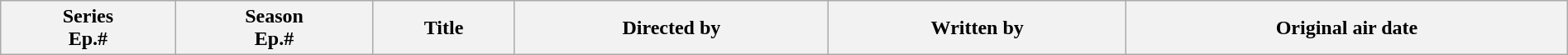<table class="wikitable plainrowheaders" style="width:100%; margin:auto;">
<tr>
<th>Series<br>Ep.#</th>
<th>Season<br>Ep.#</th>
<th>Title</th>
<th>Directed by</th>
<th>Written by</th>
<th>Original air date<br>








</th>
</tr>
</table>
